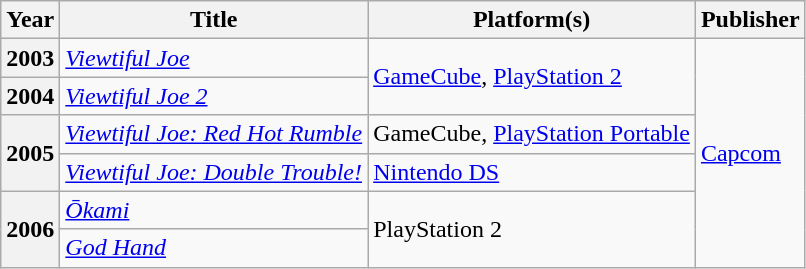<table class="wikitable sortable">
<tr>
<th>Year</th>
<th>Title</th>
<th>Platform(s)</th>
<th class="unsortable">Publisher</th>
</tr>
<tr>
<th>2003</th>
<td><em><a href='#'>Viewtiful Joe</a></em></td>
<td rowspan="2"><a href='#'>GameCube</a>, <a href='#'>PlayStation 2</a></td>
<td rowspan="6"><a href='#'>Capcom</a></td>
</tr>
<tr>
<th>2004</th>
<td><em><a href='#'>Viewtiful Joe 2</a></em></td>
</tr>
<tr>
<th rowspan="2">2005</th>
<td><em><a href='#'>Viewtiful Joe: Red Hot Rumble</a></em></td>
<td>GameCube, <a href='#'>PlayStation Portable</a></td>
</tr>
<tr>
<td><em><a href='#'>Viewtiful Joe: Double Trouble!</a></em></td>
<td><a href='#'>Nintendo DS</a></td>
</tr>
<tr>
<th rowspan="2">2006</th>
<td><em><a href='#'>Ōkami</a></em></td>
<td rowspan="2">PlayStation 2</td>
</tr>
<tr>
<td><em><a href='#'>God Hand</a></em></td>
</tr>
</table>
